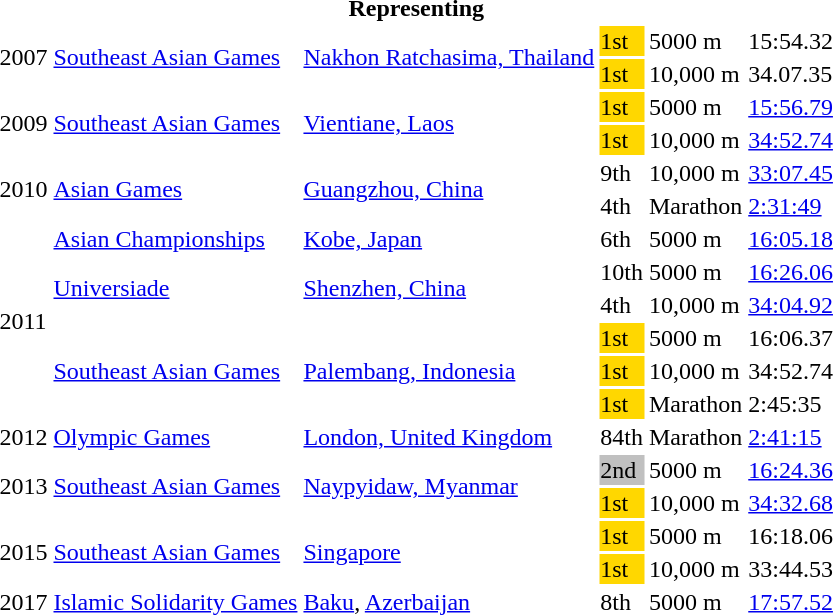<table>
<tr>
<th colspan="6">Representing </th>
</tr>
<tr>
<td rowspan=2>2007</td>
<td rowspan=2><a href='#'>Southeast Asian Games</a></td>
<td rowspan=2><a href='#'>Nakhon Ratchasima, Thailand</a></td>
<td bgcolor=gold>1st</td>
<td>5000 m</td>
<td>15:54.32</td>
</tr>
<tr>
<td bgcolor=gold>1st</td>
<td>10,000 m</td>
<td>34.07.35</td>
</tr>
<tr>
<td rowspan=2>2009</td>
<td rowspan=2><a href='#'>Southeast Asian Games</a></td>
<td rowspan=2><a href='#'>Vientiane, Laos</a></td>
<td bgcolor=gold>1st</td>
<td>5000 m</td>
<td><a href='#'>15:56.79</a></td>
</tr>
<tr>
<td bgcolor=gold>1st</td>
<td>10,000 m</td>
<td><a href='#'>34:52.74</a></td>
</tr>
<tr>
<td rowspan=2>2010</td>
<td rowspan=2><a href='#'>Asian Games</a></td>
<td rowspan=2><a href='#'>Guangzhou, China</a></td>
<td>9th</td>
<td>10,000 m</td>
<td><a href='#'>33:07.45</a></td>
</tr>
<tr>
<td>4th</td>
<td>Marathon</td>
<td><a href='#'>2:31:49</a></td>
</tr>
<tr>
<td rowspan=6>2011</td>
<td><a href='#'>Asian Championships</a></td>
<td><a href='#'>Kobe, Japan</a></td>
<td>6th</td>
<td>5000 m</td>
<td><a href='#'>16:05.18</a></td>
</tr>
<tr>
<td rowspan=2><a href='#'>Universiade</a></td>
<td rowspan=2><a href='#'>Shenzhen, China</a></td>
<td>10th</td>
<td>5000 m</td>
<td><a href='#'>16:26.06</a></td>
</tr>
<tr>
<td>4th</td>
<td>10,000 m</td>
<td><a href='#'>34:04.92</a></td>
</tr>
<tr>
<td rowspan=3><a href='#'>Southeast Asian Games</a></td>
<td rowspan=3><a href='#'>Palembang, Indonesia</a></td>
<td bgcolor=gold>1st</td>
<td>5000 m</td>
<td>16:06.37</td>
</tr>
<tr>
<td bgcolor=gold>1st</td>
<td>10,000 m</td>
<td>34:52.74</td>
</tr>
<tr>
<td bgcolor=gold>1st</td>
<td>Marathon</td>
<td>2:45:35</td>
</tr>
<tr>
<td>2012</td>
<td><a href='#'>Olympic Games</a></td>
<td><a href='#'>London, United Kingdom</a></td>
<td>84th</td>
<td>Marathon</td>
<td><a href='#'>2:41:15</a></td>
</tr>
<tr>
<td rowspan=2>2013</td>
<td rowspan=2><a href='#'>Southeast Asian Games</a></td>
<td rowspan=2><a href='#'>Naypyidaw, Myanmar</a></td>
<td bgcolor=silver>2nd</td>
<td>5000 m</td>
<td><a href='#'>16:24.36</a></td>
</tr>
<tr>
<td bgcolor=gold>1st</td>
<td>10,000 m</td>
<td><a href='#'>34:32.68</a></td>
</tr>
<tr>
<td rowspan=2>2015</td>
<td rowspan=2><a href='#'>Southeast Asian Games</a></td>
<td rowspan=2><a href='#'>Singapore</a></td>
<td bgcolor=gold>1st</td>
<td>5000 m</td>
<td>16:18.06</td>
</tr>
<tr>
<td bgcolor=gold>1st</td>
<td>10,000 m</td>
<td>33:44.53</td>
</tr>
<tr>
<td>2017</td>
<td><a href='#'>Islamic Solidarity Games</a></td>
<td><a href='#'>Baku</a>, <a href='#'>Azerbaijan</a></td>
<td>8th</td>
<td>5000 m</td>
<td><a href='#'>17:57.52</a></td>
</tr>
</table>
